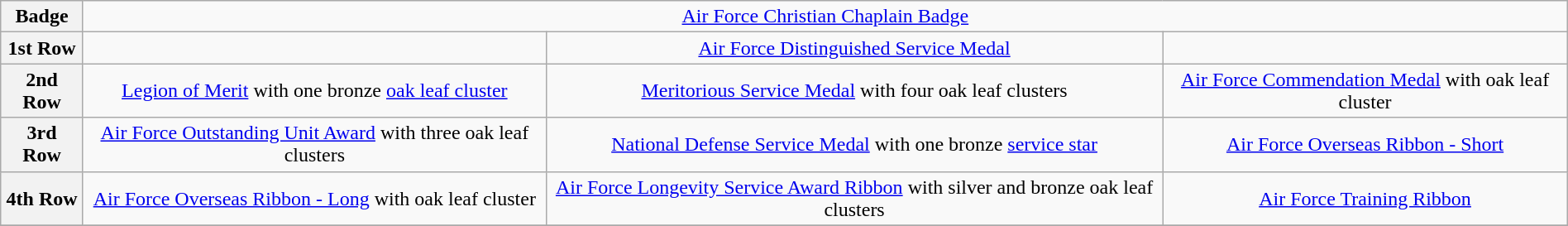<table class="wikitable" style="margin:1em auto; text-align:center;">
<tr>
<th>Badge</th>
<td colspan="3"><a href='#'>Air Force Christian Chaplain Badge</a></td>
</tr>
<tr>
<th>1st Row</th>
<td></td>
<td><a href='#'>Air Force Distinguished Service Medal</a></td>
<td></td>
</tr>
<tr>
<th>2nd Row</th>
<td><a href='#'>Legion of Merit</a> with one bronze <a href='#'>oak leaf cluster</a></td>
<td><a href='#'>Meritorious Service Medal</a> with four oak leaf clusters</td>
<td><a href='#'>Air Force Commendation Medal</a> with oak leaf cluster</td>
</tr>
<tr>
<th>3rd Row</th>
<td><a href='#'>Air Force Outstanding Unit Award</a> with three oak leaf clusters</td>
<td><a href='#'>National Defense Service Medal</a> with one bronze <a href='#'>service star</a></td>
<td><a href='#'>Air Force Overseas Ribbon - Short</a></td>
</tr>
<tr>
<th>4th Row</th>
<td><a href='#'>Air Force Overseas Ribbon - Long</a> with oak leaf cluster</td>
<td><a href='#'>Air Force Longevity Service Award Ribbon</a> with silver and bronze oak leaf clusters</td>
<td><a href='#'>Air Force Training Ribbon</a></td>
</tr>
<tr>
</tr>
</table>
